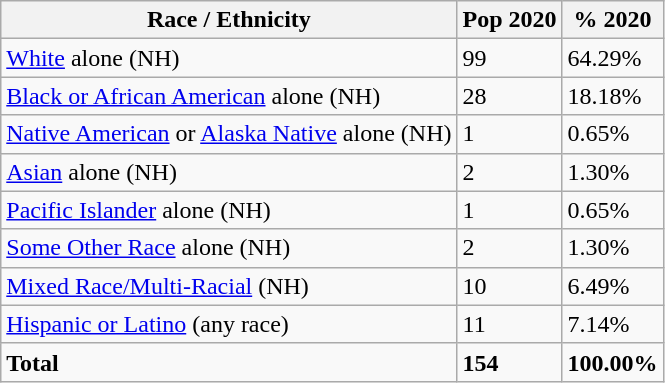<table class="wikitable">
<tr>
<th>Race / Ethnicity</th>
<th>Pop 2020</th>
<th>% 2020</th>
</tr>
<tr>
<td><a href='#'>White</a> alone (NH)</td>
<td>99</td>
<td>64.29%</td>
</tr>
<tr>
<td><a href='#'>Black or African American</a> alone (NH)</td>
<td>28</td>
<td>18.18%</td>
</tr>
<tr>
<td><a href='#'>Native American</a> or <a href='#'>Alaska Native</a> alone (NH)</td>
<td>1</td>
<td>0.65%</td>
</tr>
<tr>
<td><a href='#'>Asian</a> alone (NH)</td>
<td>2</td>
<td>1.30%</td>
</tr>
<tr>
<td><a href='#'>Pacific Islander</a> alone (NH)</td>
<td>1</td>
<td>0.65%</td>
</tr>
<tr>
<td><a href='#'>Some Other Race</a> alone (NH)</td>
<td>2</td>
<td>1.30%</td>
</tr>
<tr>
<td><a href='#'>Mixed Race/Multi-Racial</a> (NH)</td>
<td>10</td>
<td>6.49%</td>
</tr>
<tr>
<td><a href='#'>Hispanic or Latino</a> (any race)</td>
<td>11</td>
<td>7.14%</td>
</tr>
<tr>
<td><strong>Total</strong></td>
<td><strong>154</strong></td>
<td><strong>100.00%</strong></td>
</tr>
</table>
